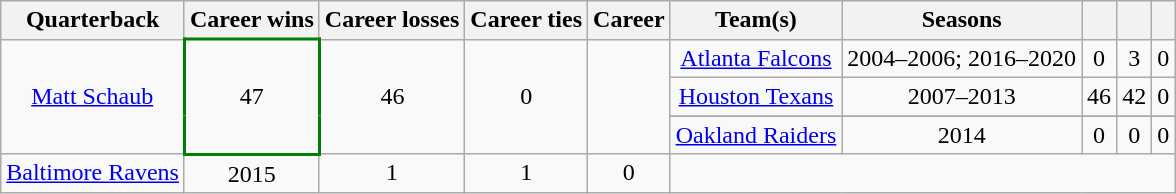<table class="wikitable sortable">
<tr>
<th>Quarterback</th>
<th>Career wins</th>
<th>Career losses</th>
<th>Career ties</th>
<th>Career  </th>
<th>Team(s)</th>
<th>Seasons</th>
<th></th>
<th></th>
<th></th>
</tr>
<tr align="center">
<td rowspan="4"><a href='#'>Matt Schaub</a></td>
<td rowspan="4" style="border: 2px solid green">47</td>
<td rowspan="4">46</td>
<td rowspan="4">0</td>
<td rowspan="4"></td>
<td><a href='#'>Atlanta Falcons</a></td>
<td>2004–2006; 2016–2020</td>
<td>0</td>
<td>3</td>
<td>0</td>
</tr>
<tr align="center">
<td><a href='#'>Houston Texans</a> </td>
<td>2007–2013</td>
<td>46</td>
<td>42</td>
<td>0</td>
</tr>
<tr>
</tr>
<tr align="center">
<td><a href='#'>Oakland Raiders</a></td>
<td>2014</td>
<td>0</td>
<td>0</td>
<td>0</td>
</tr>
<tr align="center">
<td><a href='#'>Baltimore Ravens</a></td>
<td>2015</td>
<td>1</td>
<td>1</td>
<td>0</td>
</tr>
</table>
